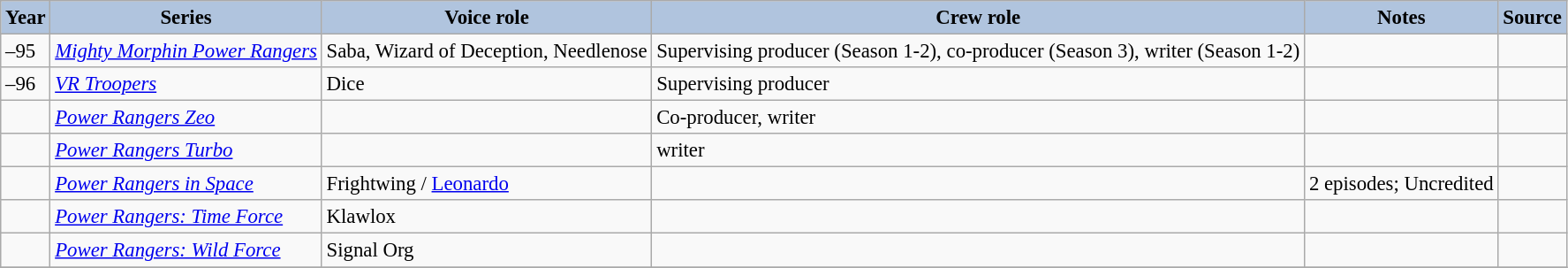<table class="wikitable sortable plainrowheaders" style="width=95%;  font-size: 95%;">
<tr>
<th style="background:#b0c4de;">Year </th>
<th style="background:#b0c4de;">Series</th>
<th style="background:#b0c4de;">Voice role </th>
<th style="background:#b0c4de;">Crew role</th>
<th style="background:#b0c4de;" class="unsortable">Notes </th>
<th style="background:#b0c4de;" class="unsortable">Source</th>
</tr>
<tr>
<td>–95</td>
<td><em><a href='#'>Mighty Morphin Power Rangers</a></em></td>
<td>Saba, Wizard of Deception, Needlenose</td>
<td>Supervising producer (Season 1-2), co-producer (Season 3), writer (Season 1-2)</td>
<td></td>
<td></td>
</tr>
<tr>
<td>–96</td>
<td><em><a href='#'>VR Troopers</a></em></td>
<td>Dice</td>
<td>Supervising producer</td>
<td></td>
<td></td>
</tr>
<tr>
<td></td>
<td><em><a href='#'>Power Rangers Zeo</a></em></td>
<td></td>
<td>Co-producer, writer</td>
<td></td>
<td></td>
</tr>
<tr>
<td></td>
<td><em><a href='#'>Power Rangers Turbo</a></em></td>
<td></td>
<td>writer</td>
<td></td>
<td></td>
</tr>
<tr>
<td></td>
<td><em><a href='#'>Power Rangers in Space</a></em></td>
<td>Frightwing / <a href='#'>Leonardo</a></td>
<td></td>
<td>2 episodes; Uncredited</td>
<td></td>
</tr>
<tr>
<td></td>
<td><em><a href='#'>Power Rangers: Time Force</a></em></td>
<td>Klawlox</td>
<td></td>
<td></td>
<td></td>
</tr>
<tr>
<td></td>
<td><em><a href='#'>Power Rangers: Wild Force</a></em></td>
<td>Signal Org</td>
<td></td>
<td></td>
<td></td>
</tr>
<tr>
</tr>
</table>
